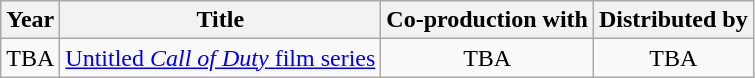<table class="wikitable sortable">
<tr>
<th>Year</th>
<th>Title</th>
<th class="unsortable">Co-production with</th>
<th>Distributed by</th>
</tr>
<tr style="text-align:center;">
<td>TBA</td>
<td><a href='#'>Untitled <em>Call of Duty</em> film series</a></td>
<td>TBA</td>
<td>TBA</td>
</tr>
</table>
